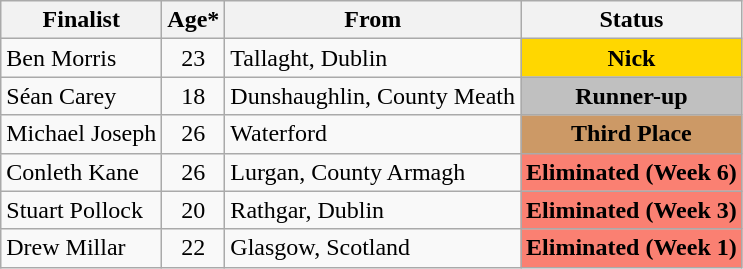<table class="wikitable">
<tr>
<th>Finalist</th>
<th>Age*</th>
<th>From</th>
<th>Status</th>
</tr>
<tr>
<td>Ben Morris</td>
<td align="center">23</td>
<td>Tallaght, Dublin</td>
<td style="background:Gold;" align="center"><strong>Nick</strong></td>
</tr>
<tr>
<td>Séan Carey</td>
<td align="center">18</td>
<td>Dunshaughlin, County Meath</td>
<td style="background:Silver;" align="center"><strong>Runner-up</strong></td>
</tr>
<tr>
<td>Michael Joseph</td>
<td align="center">26</td>
<td>Waterford</td>
<td style="background:#c96;" align="center"><strong>Third Place</strong></td>
</tr>
<tr>
<td>Conleth Kane</td>
<td align="center">26</td>
<td>Lurgan, County Armagh</td>
<td bgcolor="#FA8072"><strong>Eliminated (Week 6)</strong></td>
</tr>
<tr>
<td>Stuart Pollock</td>
<td align="center">20</td>
<td>Rathgar, Dublin</td>
<td bgcolor="#FA8072"><strong>Eliminated (Week 3)</strong></td>
</tr>
<tr>
<td>Drew Millar</td>
<td align="center">22</td>
<td>Glasgow, Scotland</td>
<td bgcolor="#FA8072"><strong>Eliminated (Week 1)</strong></td>
</tr>
</table>
